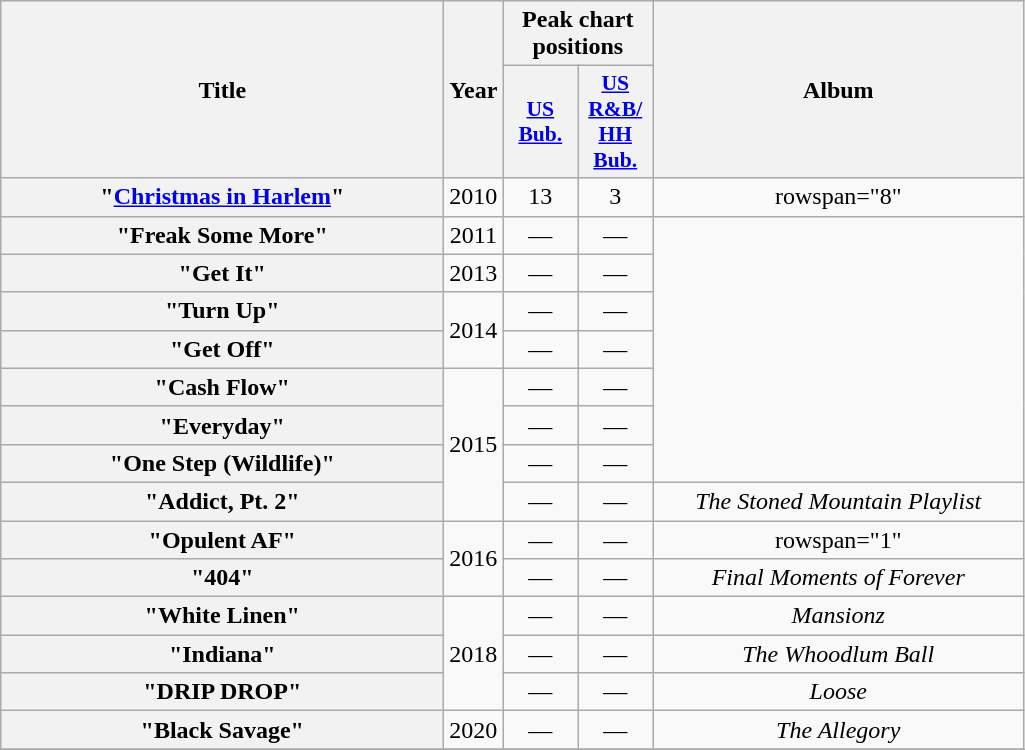<table class="wikitable plainrowheaders" style="text-align:center;">
<tr>
<th scope="col" rowspan="2" style="width:18em;">Title</th>
<th scope="col" rowspan="2" style="width:1em;">Year</th>
<th scope="col" colspan="2">Peak chart positions</th>
<th scope="col" rowspan="2" style="width:15em;">Album</th>
</tr>
<tr>
<th scope="col" style="width:3em;font-size:90%;"><a href='#'>US<br>Bub.</a><br></th>
<th scope="col" style="width:3em;font-size:90%;"><a href='#'>US R&B/<br>HH<br>Bub.</a><br></th>
</tr>
<tr>
<th scope="row">"<a href='#'>Christmas in Harlem</a>"<br></th>
<td>2010</td>
<td>13</td>
<td>3</td>
<td>rowspan="8" </td>
</tr>
<tr>
<th scope="row">"Freak Some More"<br></th>
<td>2011</td>
<td>—</td>
<td>—</td>
</tr>
<tr>
<th scope="row">"Get It"<br></th>
<td>2013</td>
<td>—</td>
<td>—</td>
</tr>
<tr>
<th scope="row">"Turn Up"<br></th>
<td rowspan="2">2014</td>
<td>—</td>
<td>—</td>
</tr>
<tr>
<th scope="row">"Get Off"<br></th>
<td>—</td>
<td>—</td>
</tr>
<tr>
<th scope="row">"Cash Flow"<br></th>
<td rowspan="4">2015</td>
<td>—</td>
<td>—</td>
</tr>
<tr>
<th scope="row">"Everyday"<br></th>
<td>—</td>
<td>—</td>
</tr>
<tr>
<th scope="row">"One Step (Wildlife)"<br></th>
<td>—</td>
<td>—</td>
</tr>
<tr>
<th scope="row">"Addict, Pt. 2"<br></th>
<td>—</td>
<td>—</td>
<td><em>The Stoned Mountain Playlist</em></td>
</tr>
<tr>
<th scope="row">"Opulent AF"<br></th>
<td rowspan="2">2016</td>
<td>—</td>
<td>—</td>
<td>rowspan="1" </td>
</tr>
<tr>
<th scope="row">"404"<br></th>
<td>—</td>
<td>—</td>
<td><em>Final Moments of Forever</em></td>
</tr>
<tr>
<th scope="row">"White Linen"<br></th>
<td rowspan="3">2018</td>
<td>—</td>
<td>—</td>
<td><em>Mansionz</em></td>
</tr>
<tr>
<th scope="row">"Indiana"<br></th>
<td>—</td>
<td>—</td>
<td><em>The Whoodlum Ball</em></td>
</tr>
<tr>
<th scope="row">"DRIP DROP"<br></th>
<td>—</td>
<td>—</td>
<td><em>Loose</em></td>
</tr>
<tr>
<th scope="row">"Black Savage"<br></th>
<td rowspan="1">2020</td>
<td>—</td>
<td>—</td>
<td><em>The Allegory</em></td>
</tr>
<tr>
</tr>
</table>
